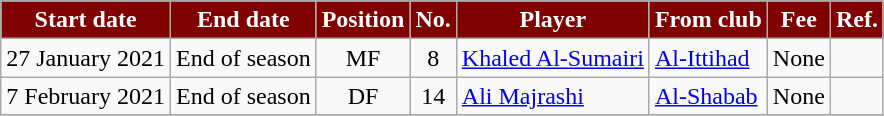<table class="wikitable sortable">
<tr>
<th style="background:maroon; color:white;"><strong>Start date</strong></th>
<th style="background:maroon; color:white;"><strong>End date</strong></th>
<th style="background:maroon; color:white;"><strong>Position</strong></th>
<th style="background:maroon; color:white;"><strong>No.</strong></th>
<th style="background:maroon; color:white;"><strong>Player</strong></th>
<th style="background:maroon; color:white;"><strong>From club</strong></th>
<th style="background:maroon; color:white;"><strong>Fee</strong></th>
<th style="background:maroon; color:white;"><strong>Ref.</strong></th>
</tr>
<tr>
<td>27 January 2021</td>
<td>End of season</td>
<td style="text-align:center;">MF</td>
<td style="text-align:center;">8</td>
<td style="text-align:left;"> <a href='#'>Khaled Al-Sumairi</a></td>
<td style="text-align:left;"> <a href='#'>Al-Ittihad</a></td>
<td>None</td>
<td></td>
</tr>
<tr>
<td>7 February 2021</td>
<td>End of season</td>
<td style="text-align:center;">DF</td>
<td style="text-align:center;">14</td>
<td style="text-align:left;"> <a href='#'>Ali Majrashi</a></td>
<td style="text-align:left;"> <a href='#'>Al-Shabab</a></td>
<td>None</td>
<td></td>
</tr>
<tr>
</tr>
</table>
